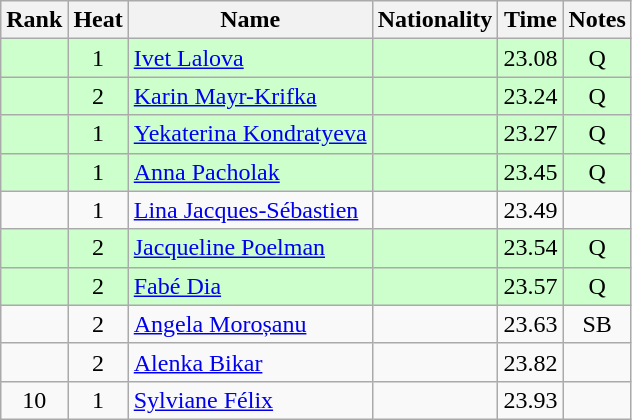<table class="wikitable sortable" style="text-align:center">
<tr>
<th>Rank</th>
<th>Heat</th>
<th>Name</th>
<th>Nationality</th>
<th>Time</th>
<th>Notes</th>
</tr>
<tr bgcolor=ccffcc>
<td></td>
<td>1</td>
<td align="left"><a href='#'>Ivet Lalova</a></td>
<td align=left></td>
<td>23.08</td>
<td>Q</td>
</tr>
<tr bgcolor=ccffcc>
<td></td>
<td>2</td>
<td align="left"><a href='#'>Karin Mayr-Krifka</a></td>
<td align=left></td>
<td>23.24</td>
<td>Q</td>
</tr>
<tr bgcolor=ccffcc>
<td></td>
<td>1</td>
<td align="left"><a href='#'>Yekaterina Kondratyeva</a></td>
<td align=left></td>
<td>23.27</td>
<td>Q</td>
</tr>
<tr bgcolor=ccffcc>
<td></td>
<td>1</td>
<td align="left"><a href='#'>Anna Pacholak</a></td>
<td align=left></td>
<td>23.45</td>
<td>Q</td>
</tr>
<tr>
<td></td>
<td>1</td>
<td align="left"><a href='#'>Lina Jacques-Sébastien</a></td>
<td align=left></td>
<td>23.49</td>
<td></td>
</tr>
<tr bgcolor=ccffcc>
<td></td>
<td>2</td>
<td align="left"><a href='#'>Jacqueline Poelman</a></td>
<td align=left></td>
<td>23.54</td>
<td>Q</td>
</tr>
<tr bgcolor=ccffcc>
<td></td>
<td>2</td>
<td align="left"><a href='#'>Fabé Dia</a></td>
<td align=left></td>
<td>23.57</td>
<td>Q</td>
</tr>
<tr>
<td></td>
<td>2</td>
<td align="left"><a href='#'>Angela Moroșanu</a></td>
<td align=left></td>
<td>23.63</td>
<td>SB</td>
</tr>
<tr>
<td></td>
<td>2</td>
<td align="left"><a href='#'>Alenka Bikar</a></td>
<td align=left></td>
<td>23.82</td>
<td></td>
</tr>
<tr>
<td>10</td>
<td>1</td>
<td align="left"><a href='#'>Sylviane Félix</a></td>
<td align=left></td>
<td>23.93</td>
<td></td>
</tr>
</table>
